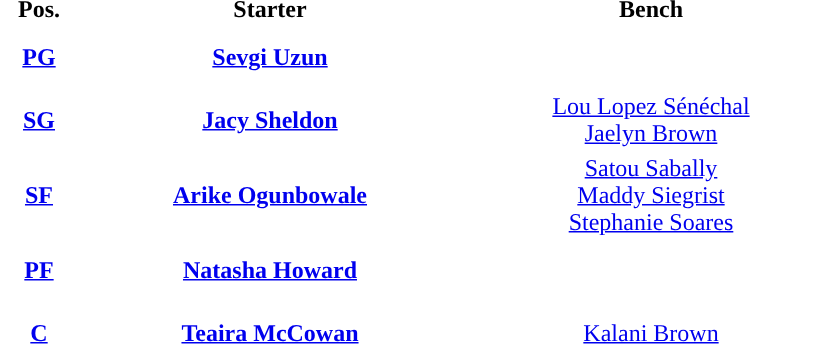<table style="text-align:center; ">
<tr>
<th width="50">Pos.</th>
<th width="250">Starter</th>
<th width="250">Bench</th>
</tr>
<tr style="height:40px; background:white; color:#092C57">
<th><a href='#'><span>PG</span></a></th>
<td><strong><a href='#'>Sevgi Uzun</a></strong></td>
<td></td>
</tr>
<tr style="height:40px; background:white; color:#092C57">
<th><a href='#'><span>SG</span></a></th>
<td><strong><a href='#'>Jacy Sheldon</a></strong></td>
<td><a href='#'>Lou Lopez Sénéchal</a><br><a href='#'>Jaelyn Brown</a></td>
</tr>
<tr style="height:40px; background:white; color:#092C57">
<th><a href='#'><span>SF</span></a></th>
<td><strong><a href='#'>Arike Ogunbowale</a></strong></td>
<td><a href='#'>Satou Sabally</a> <br><a href='#'>Maddy Siegrist</a><br><a href='#'>Stephanie Soares</a> </td>
</tr>
<tr style="height:40px; background:white; color:#092C57">
<th><a href='#'><span>PF</span></a></th>
<td><strong><a href='#'>Natasha Howard</a></strong></td>
<td></td>
</tr>
<tr style="height:40px; background:white; color:#092C57">
<th><a href='#'><span>C</span></a></th>
<td><strong><a href='#'>Teaira McCowan</a></strong></td>
<td><a href='#'>Kalani Brown</a></td>
</tr>
</table>
